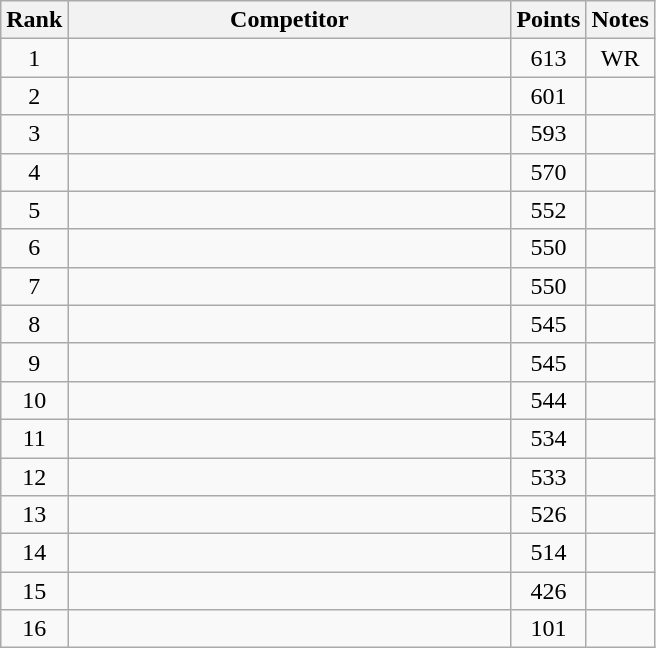<table class="wikitable" style="text-align:center">
<tr>
<th>Rank</th>
<th style="width:18em">Competitor</th>
<th>Points</th>
<th>Notes</th>
</tr>
<tr>
<td>1</td>
<td style="text-align:left"></td>
<td>613</td>
<td>WR</td>
</tr>
<tr>
<td>2</td>
<td style="text-align:left"></td>
<td>601</td>
<td></td>
</tr>
<tr>
<td>3</td>
<td style="text-align:left"></td>
<td>593</td>
<td></td>
</tr>
<tr>
<td>4</td>
<td style="text-align:left"></td>
<td>570</td>
<td></td>
</tr>
<tr>
<td>5</td>
<td style="text-align:left"></td>
<td>552</td>
<td></td>
</tr>
<tr>
<td>6</td>
<td style="text-align:left"></td>
<td>550</td>
<td></td>
</tr>
<tr>
<td>7</td>
<td style="text-align:left"></td>
<td>550</td>
<td></td>
</tr>
<tr>
<td>8</td>
<td style="text-align:left"></td>
<td>545</td>
<td></td>
</tr>
<tr>
<td>9</td>
<td style="text-align:left"></td>
<td>545</td>
<td></td>
</tr>
<tr>
<td>10</td>
<td style="text-align:left"></td>
<td>544</td>
<td></td>
</tr>
<tr>
<td>11</td>
<td style="text-align:left"></td>
<td>534</td>
<td></td>
</tr>
<tr>
<td>12</td>
<td style="text-align:left"></td>
<td>533</td>
<td></td>
</tr>
<tr>
<td>13</td>
<td style="text-align:left"></td>
<td>526</td>
<td></td>
</tr>
<tr>
<td>14</td>
<td style="text-align:left"></td>
<td>514</td>
<td></td>
</tr>
<tr>
<td>15</td>
<td style="text-align:left"></td>
<td>426</td>
<td></td>
</tr>
<tr>
<td>16</td>
<td style="text-align:left"></td>
<td>101</td>
<td></td>
</tr>
</table>
